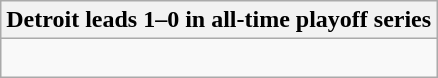<table class="wikitable collapsible collapsed">
<tr>
<th>Detroit leads 1–0 in all-time playoff series</th>
</tr>
<tr>
<td><br></td>
</tr>
</table>
